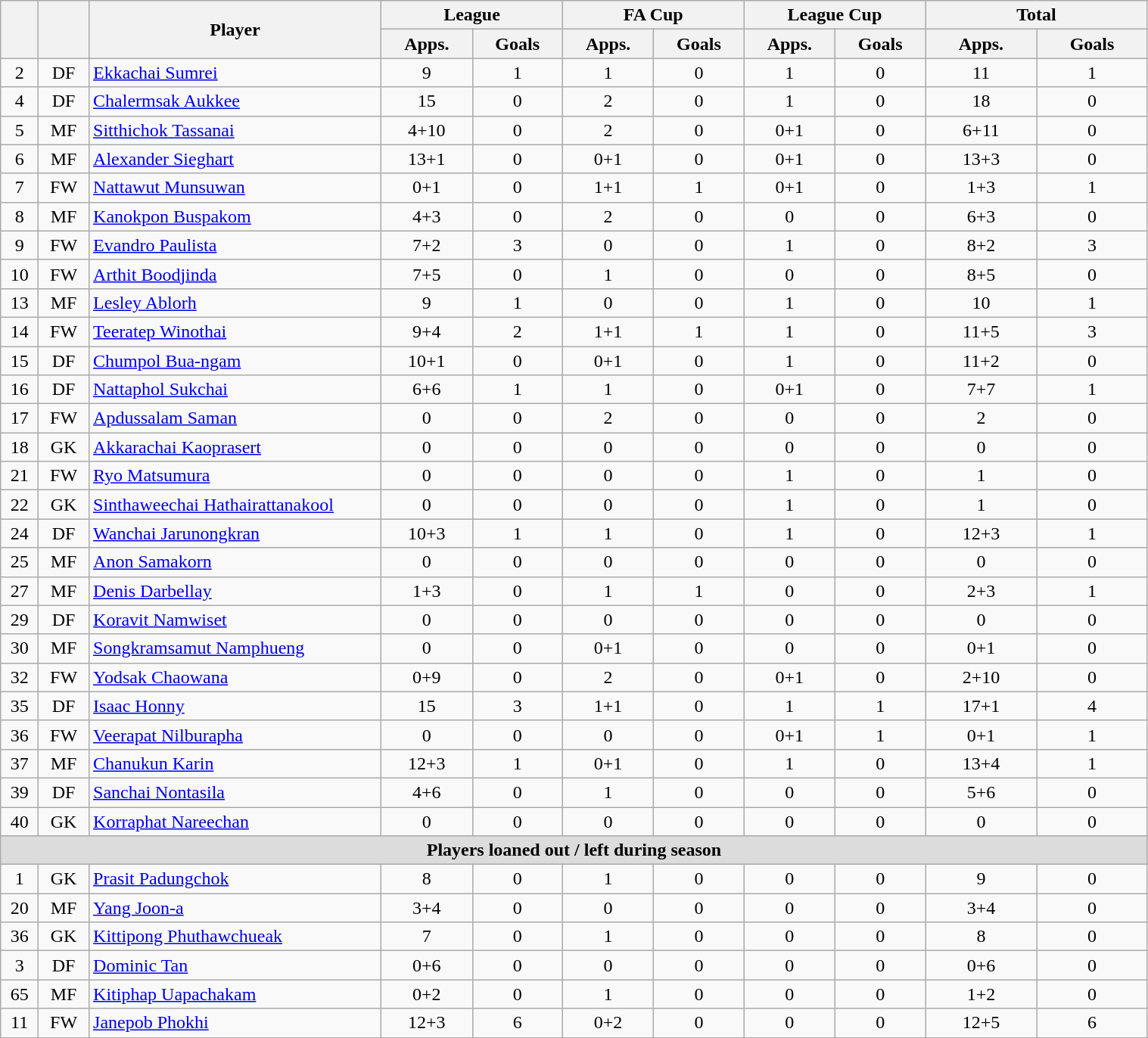<table class="wikitable" style="text-align:center; font-size:100%; width:80%;">
<tr>
<th rowspan=2></th>
<th rowspan=2></th>
<th rowspan=2 width="250">Player</th>
<th colspan=2 width="105">League</th>
<th colspan=2 width="105">FA Cup</th>
<th colspan=2 width="105">League Cup</th>
<th colspan=2 width="130">Total</th>
</tr>
<tr>
<th>Apps.</th>
<th> Goals</th>
<th>Apps.</th>
<th> Goals</th>
<th>Apps.</th>
<th> Goals</th>
<th>Apps.</th>
<th> Goals</th>
</tr>
<tr>
<td>2</td>
<td>DF</td>
<td align="left"> <a href='#'>Ekkachai Sumrei</a></td>
<td>9</td>
<td>1</td>
<td>1</td>
<td>0</td>
<td>1</td>
<td>0</td>
<td>11</td>
<td>1</td>
</tr>
<tr>
<td>4</td>
<td>DF</td>
<td align="left"> <a href='#'>Chalermsak Aukkee</a></td>
<td>15</td>
<td>0</td>
<td>2</td>
<td>0</td>
<td>1</td>
<td>0</td>
<td>18</td>
<td>0</td>
</tr>
<tr>
<td>5</td>
<td>MF</td>
<td align="left"> <a href='#'>Sitthichok Tassanai</a></td>
<td>4+10</td>
<td>0</td>
<td>2</td>
<td>0</td>
<td>0+1</td>
<td>0</td>
<td>6+11</td>
<td>0</td>
</tr>
<tr>
<td>6</td>
<td>MF</td>
<td align="left"> <a href='#'>Alexander Sieghart</a></td>
<td>13+1</td>
<td>0</td>
<td>0+1</td>
<td>0</td>
<td>0+1</td>
<td>0</td>
<td>13+3</td>
<td>0</td>
</tr>
<tr>
<td>7</td>
<td>FW</td>
<td align="left"> <a href='#'>Nattawut Munsuwan</a></td>
<td>0+1</td>
<td>0</td>
<td>1+1</td>
<td>1</td>
<td>0+1</td>
<td>0</td>
<td>1+3</td>
<td>1</td>
</tr>
<tr>
<td>8</td>
<td>MF</td>
<td align="left"> <a href='#'>Kanokpon Buspakom</a></td>
<td>4+3</td>
<td>0</td>
<td>2</td>
<td>0</td>
<td>0</td>
<td>0</td>
<td>6+3</td>
<td>0</td>
</tr>
<tr>
<td>9</td>
<td>FW</td>
<td align="left"> <a href='#'>Evandro Paulista</a></td>
<td>7+2</td>
<td>3</td>
<td>0</td>
<td>0</td>
<td>1</td>
<td>0</td>
<td>8+2</td>
<td>3</td>
</tr>
<tr>
<td>10</td>
<td>FW</td>
<td align="left"> <a href='#'>Arthit Boodjinda</a></td>
<td>7+5</td>
<td>0</td>
<td>1</td>
<td>0</td>
<td>0</td>
<td>0</td>
<td>8+5</td>
<td>0</td>
</tr>
<tr>
<td>13</td>
<td>MF</td>
<td align="left"> <a href='#'>Lesley Ablorh</a></td>
<td>9</td>
<td>1</td>
<td>0</td>
<td>0</td>
<td>1</td>
<td>0</td>
<td>10</td>
<td>1</td>
</tr>
<tr>
<td>14</td>
<td>FW</td>
<td align="left"> <a href='#'>Teeratep Winothai</a></td>
<td>9+4</td>
<td>2</td>
<td>1+1</td>
<td>1</td>
<td>1</td>
<td>0</td>
<td>11+5</td>
<td>3</td>
</tr>
<tr>
<td>15</td>
<td>DF</td>
<td align="left"> <a href='#'>Chumpol Bua-ngam</a></td>
<td>10+1</td>
<td>0</td>
<td>0+1</td>
<td>0</td>
<td>1</td>
<td>0</td>
<td>11+2</td>
<td>0</td>
</tr>
<tr>
<td>16</td>
<td>DF</td>
<td align="left"> <a href='#'>Nattaphol Sukchai</a></td>
<td>6+6</td>
<td>1</td>
<td>1</td>
<td>0</td>
<td>0+1</td>
<td>0</td>
<td>7+7</td>
<td>1</td>
</tr>
<tr>
<td>17</td>
<td>FW</td>
<td align="left"> <a href='#'>Apdussalam Saman</a></td>
<td>0</td>
<td>0</td>
<td>2</td>
<td>0</td>
<td>0</td>
<td>0</td>
<td>2</td>
<td>0</td>
</tr>
<tr>
<td>18</td>
<td>GK</td>
<td align="left"> <a href='#'>Akkarachai Kaoprasert</a></td>
<td>0</td>
<td>0</td>
<td>0</td>
<td>0</td>
<td>0</td>
<td>0</td>
<td>0</td>
<td>0</td>
</tr>
<tr>
<td>21</td>
<td>FW</td>
<td align="left"> <a href='#'>Ryo Matsumura</a></td>
<td>0</td>
<td>0</td>
<td>0</td>
<td>0</td>
<td>1</td>
<td>0</td>
<td>1</td>
<td>0</td>
</tr>
<tr>
<td>22</td>
<td>GK</td>
<td align="left"> <a href='#'>Sinthaweechai Hathairattanakool</a></td>
<td>0</td>
<td>0</td>
<td>0</td>
<td>0</td>
<td>1</td>
<td>0</td>
<td>1</td>
<td>0</td>
</tr>
<tr>
<td>24</td>
<td>DF</td>
<td align="left"> <a href='#'>Wanchai Jarunongkran</a></td>
<td>10+3</td>
<td>1</td>
<td>1</td>
<td>0</td>
<td>1</td>
<td>0</td>
<td>12+3</td>
<td>1</td>
</tr>
<tr>
<td>25</td>
<td>MF</td>
<td align="left"> <a href='#'>Anon Samakorn</a></td>
<td>0</td>
<td>0</td>
<td>0</td>
<td>0</td>
<td>0</td>
<td>0</td>
<td>0</td>
<td>0</td>
</tr>
<tr>
<td>27</td>
<td>MF</td>
<td align="left"> <a href='#'>Denis Darbellay</a></td>
<td>1+3</td>
<td>0</td>
<td>1</td>
<td>1</td>
<td>0</td>
<td>0</td>
<td>2+3</td>
<td>1</td>
</tr>
<tr>
<td>29</td>
<td>DF</td>
<td align="left"> <a href='#'>Koravit Namwiset</a></td>
<td>0</td>
<td>0</td>
<td>0</td>
<td>0</td>
<td>0</td>
<td>0</td>
<td>0</td>
<td>0</td>
</tr>
<tr>
<td>30</td>
<td>MF</td>
<td align="left"> <a href='#'>Songkramsamut Namphueng</a></td>
<td>0</td>
<td>0</td>
<td>0+1</td>
<td>0</td>
<td>0</td>
<td>0</td>
<td>0+1</td>
<td>0</td>
</tr>
<tr>
<td>32</td>
<td>FW</td>
<td align="left"> <a href='#'>Yodsak Chaowana</a></td>
<td>0+9</td>
<td>0</td>
<td>2</td>
<td>0</td>
<td>0+1</td>
<td>0</td>
<td>2+10</td>
<td>0</td>
</tr>
<tr>
<td>35</td>
<td>DF</td>
<td align="left"> <a href='#'>Isaac Honny</a></td>
<td>15</td>
<td>3</td>
<td>1+1</td>
<td>0</td>
<td>1</td>
<td>1</td>
<td>17+1</td>
<td>4</td>
</tr>
<tr>
<td>36</td>
<td>FW</td>
<td align="left"> <a href='#'>Veerapat Nilburapha</a></td>
<td>0</td>
<td>0</td>
<td>0</td>
<td>0</td>
<td>0+1</td>
<td>1</td>
<td>0+1</td>
<td>1</td>
</tr>
<tr>
<td>37</td>
<td>MF</td>
<td align="left"> <a href='#'>Chanukun Karin</a></td>
<td>12+3</td>
<td>1</td>
<td>0+1</td>
<td>0</td>
<td>1</td>
<td>0</td>
<td>13+4</td>
<td>1</td>
</tr>
<tr>
<td>39</td>
<td>DF</td>
<td align="left"> <a href='#'>Sanchai Nontasila</a></td>
<td>4+6</td>
<td>0</td>
<td>1</td>
<td>0</td>
<td>0</td>
<td>0</td>
<td>5+6</td>
<td>0</td>
</tr>
<tr>
<td>40</td>
<td>GK</td>
<td align="left"> <a href='#'>Korraphat Nareechan</a></td>
<td>0</td>
<td>0</td>
<td>0</td>
<td>0</td>
<td>0</td>
<td>0</td>
<td>0</td>
<td>0</td>
</tr>
<tr>
<th colspan="15" style="background:#dcdcdc; text-align:center;">Players loaned out / left during season</th>
</tr>
<tr>
<td>1</td>
<td>GK</td>
<td align="left"> <a href='#'>Prasit Padungchok</a></td>
<td>8</td>
<td>0</td>
<td>1</td>
<td>0</td>
<td>0</td>
<td>0</td>
<td>9</td>
<td>0</td>
</tr>
<tr>
<td>20</td>
<td>MF</td>
<td align="left"> <a href='#'>Yang Joon-a</a></td>
<td>3+4</td>
<td>0</td>
<td>0</td>
<td>0</td>
<td>0</td>
<td>0</td>
<td>3+4</td>
<td>0</td>
</tr>
<tr>
<td>36</td>
<td>GK</td>
<td align="left"> <a href='#'>Kittipong Phuthawchueak</a></td>
<td>7</td>
<td>0</td>
<td>1</td>
<td>0</td>
<td>0</td>
<td>0</td>
<td>8</td>
<td>0</td>
</tr>
<tr>
<td>3</td>
<td>DF</td>
<td align="left"> <a href='#'>Dominic Tan</a></td>
<td>0+6</td>
<td>0</td>
<td>0</td>
<td>0</td>
<td>0</td>
<td>0</td>
<td>0+6</td>
<td>0</td>
</tr>
<tr>
<td>65</td>
<td>MF</td>
<td align="left"> <a href='#'>Kitiphap Uapachakam</a></td>
<td>0+2</td>
<td>0</td>
<td>1</td>
<td>0</td>
<td>0</td>
<td>0</td>
<td>1+2</td>
<td>0</td>
</tr>
<tr>
<td>11</td>
<td>FW</td>
<td align="left"> <a href='#'>Janepob Phokhi</a></td>
<td>12+3</td>
<td>6</td>
<td>0+2</td>
<td>0</td>
<td>0</td>
<td>0</td>
<td>12+5</td>
<td>6</td>
</tr>
<tr>
</tr>
</table>
